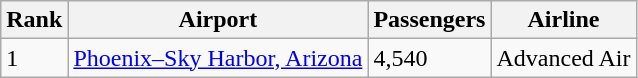<table class="wikitable">
<tr>
<th>Rank</th>
<th>Airport</th>
<th>Passengers</th>
<th>Airline</th>
</tr>
<tr>
<td>1</td>
<td><a href='#'>Phoenix–Sky Harbor, Arizona</a></td>
<td>4,540</td>
<td>Advanced Air</td>
</tr>
</table>
